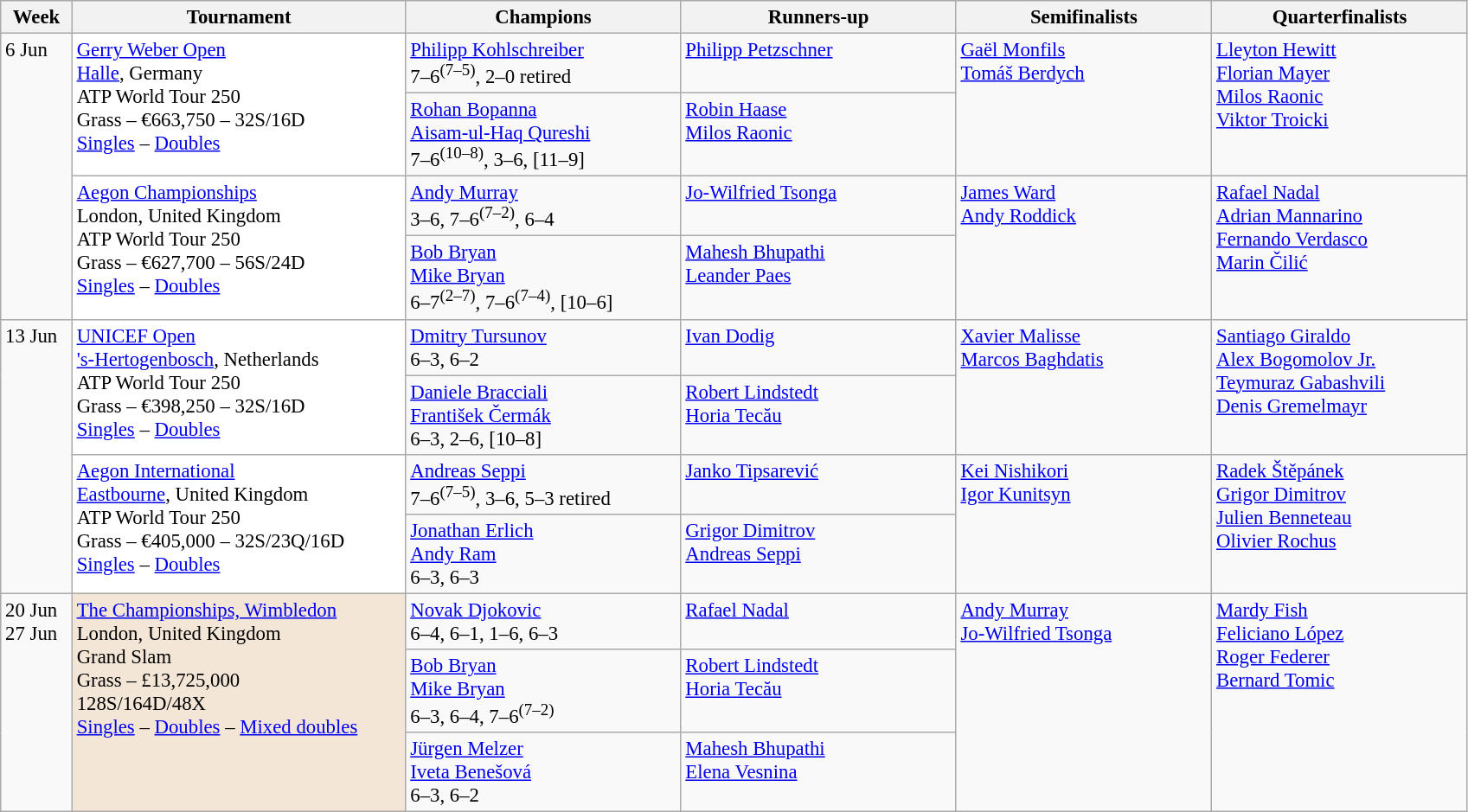<table class=wikitable style=font-size:95%>
<tr>
<th style="width:48px;">Week</th>
<th style="width:250px;">Tournament</th>
<th style="width:205px;">Champions</th>
<th style="width:205px;">Runners-up</th>
<th style="width:190px;">Semifinalists</th>
<th style="width:190px;">Quarterfinalists</th>
</tr>
<tr valign=top>
<td rowspan=4>6 Jun</td>
<td style="background:#fff;" rowspan="2"><a href='#'>Gerry Weber Open</a><br> <a href='#'>Halle</a>, Germany<br>ATP World Tour 250<br>Grass – €663,750 – 32S/16D<br><a href='#'>Singles</a> – <a href='#'>Doubles</a></td>
<td> <a href='#'>Philipp Kohlschreiber</a><br>7–6<sup>(7–5)</sup>, 2–0 retired</td>
<td> <a href='#'>Philipp Petzschner</a></td>
<td rowspan=2> <a href='#'>Gaël Monfils</a> <br>  <a href='#'>Tomáš Berdych</a></td>
<td rowspan=2> <a href='#'>Lleyton Hewitt</a><br> <a href='#'>Florian Mayer</a><br> <a href='#'>Milos Raonic</a><br> <a href='#'>Viktor Troicki</a></td>
</tr>
<tr valign=top>
<td> <a href='#'>Rohan Bopanna</a> <br>  <a href='#'>Aisam-ul-Haq Qureshi</a><br> 7–6<sup>(10–8)</sup>, 3–6, [11–9]</td>
<td> <a href='#'>Robin Haase</a> <br>  <a href='#'>Milos Raonic</a></td>
</tr>
<tr valign=top>
<td style="background:#fff;" rowspan="2"><a href='#'>Aegon Championships</a><br> London, United Kingdom<br>ATP World Tour 250<br>Grass – €627,700 – 56S/24D<br><a href='#'>Singles</a> – <a href='#'>Doubles</a></td>
<td> <a href='#'>Andy Murray</a><br>3–6, 7–6<sup>(7–2)</sup>, 6–4</td>
<td> <a href='#'>Jo-Wilfried Tsonga</a></td>
<td rowspan=2> <a href='#'>James Ward</a> <br> <a href='#'>Andy Roddick</a></td>
<td rowspan=2> <a href='#'>Rafael Nadal</a><br> <a href='#'>Adrian Mannarino</a><br> <a href='#'>Fernando Verdasco</a><br> <a href='#'>Marin Čilić</a></td>
</tr>
<tr valign=top>
<td> <a href='#'>Bob Bryan</a> <br>  <a href='#'>Mike Bryan</a><br> 6–7<sup>(2–7)</sup>, 7–6<sup>(7–4)</sup>, [10–6]</td>
<td> <a href='#'>Mahesh Bhupathi</a> <br>  <a href='#'>Leander Paes</a></td>
</tr>
<tr valign=top>
<td rowspan=4>13 Jun</td>
<td style="background:#fff;" rowspan="2"><a href='#'>UNICEF Open</a><br> <a href='#'>'s-Hertogenbosch</a>, Netherlands<br>ATP World Tour 250<br>Grass – €398,250 – 32S/16D<br><a href='#'>Singles</a> – <a href='#'>Doubles</a></td>
<td> <a href='#'>Dmitry Tursunov</a><br>6–3, 6–2</td>
<td> <a href='#'>Ivan Dodig</a></td>
<td rowspan=2> <a href='#'>Xavier Malisse</a> <br> <a href='#'>Marcos Baghdatis</a></td>
<td rowspan=2> <a href='#'>Santiago Giraldo</a> <br> <a href='#'>Alex Bogomolov Jr.</a><br> <a href='#'>Teymuraz Gabashvili</a><br> <a href='#'>Denis Gremelmayr</a></td>
</tr>
<tr valign=top>
<td> <a href='#'>Daniele Bracciali</a> <br>  <a href='#'>František Čermák</a><br> 6–3, 2–6, [10–8] <br></td>
<td> <a href='#'>Robert Lindstedt</a> <br>  <a href='#'>Horia Tecău</a></td>
</tr>
<tr valign=top>
<td style="background:#fff;" rowspan="2"><a href='#'>Aegon International</a><br> <a href='#'>Eastbourne</a>, United Kingdom<br>ATP World Tour 250<br>Grass – €405,000 – 32S/23Q/16D<br><a href='#'>Singles</a> – <a href='#'>Doubles</a></td>
<td> <a href='#'>Andreas Seppi</a> <br>7–6<sup>(7–5)</sup>, 3–6, 5–3 retired</td>
<td> <a href='#'>Janko Tipsarević</a></td>
<td rowspan=2> <a href='#'>Kei Nishikori</a> <br> <a href='#'>Igor Kunitsyn</a></td>
<td rowspan=2> <a href='#'>Radek Štěpánek</a><br> <a href='#'>Grigor Dimitrov</a><br> <a href='#'>Julien Benneteau</a><br> <a href='#'>Olivier Rochus</a></td>
</tr>
<tr valign=top>
<td> <a href='#'>Jonathan Erlich</a><br> <a href='#'>Andy Ram</a> <br>6–3, 6–3</td>
<td> <a href='#'>Grigor Dimitrov</a><br> <a href='#'>Andreas Seppi</a></td>
</tr>
<tr valign=top>
<td rowspan=3>20 Jun<br>27 Jun</td>
<td style="background:#F3E6D7;" rowspan="3"><a href='#'>The Championships, Wimbledon</a><br> London, United Kingdom<br>Grand Slam<br>Grass – £13,725,000<br>128S/164D/48X<br><a href='#'>Singles</a> – <a href='#'>Doubles</a> – <a href='#'>Mixed doubles</a></td>
<td> <a href='#'>Novak Djokovic</a><br>6–4, 6–1, 1–6, 6–3</td>
<td> <a href='#'>Rafael Nadal</a></td>
<td rowspan=3> <a href='#'>Andy Murray</a><br> <a href='#'>Jo-Wilfried Tsonga</a></td>
<td rowspan=3> <a href='#'>Mardy Fish</a><br> <a href='#'>Feliciano López</a><br> <a href='#'>Roger Federer</a><br> <a href='#'>Bernard Tomic</a></td>
</tr>
<tr valign=top>
<td> <a href='#'>Bob Bryan</a><br> <a href='#'>Mike Bryan</a><br>6–3, 6–4, 7–6<sup>(7–2)</sup></td>
<td> <a href='#'>Robert Lindstedt</a><br> <a href='#'>Horia Tecău</a></td>
</tr>
<tr valign=top>
<td> <a href='#'>Jürgen Melzer</a> <br>  <a href='#'>Iveta Benešová</a><br> 6–3, 6–2 <br></td>
<td> <a href='#'>Mahesh Bhupathi</a> <br>  <a href='#'>Elena Vesnina</a></td>
</tr>
</table>
